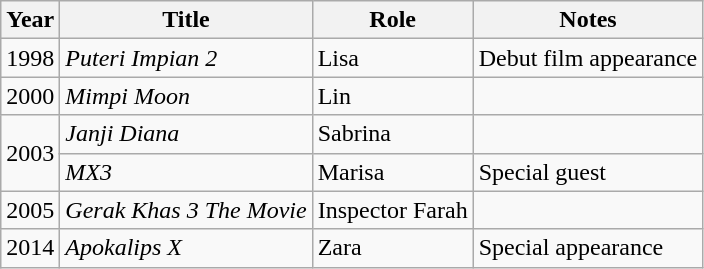<table class="wikitable">
<tr>
<th>Year</th>
<th>Title</th>
<th>Role</th>
<th>Notes</th>
</tr>
<tr>
<td>1998</td>
<td><em>Puteri Impian 2</em></td>
<td>Lisa</td>
<td>Debut film appearance</td>
</tr>
<tr>
<td>2000</td>
<td><em>Mimpi Moon</em></td>
<td>Lin</td>
<td></td>
</tr>
<tr>
<td rowspan="2">2003</td>
<td><em>Janji Diana</em></td>
<td>Sabrina</td>
<td></td>
</tr>
<tr>
<td><em>MX3</em></td>
<td>Marisa</td>
<td>Special guest</td>
</tr>
<tr>
<td>2005</td>
<td><em>Gerak Khas 3 The Movie</em></td>
<td>Inspector Farah</td>
<td></td>
</tr>
<tr>
<td>2014</td>
<td><em>Apokalips X</em></td>
<td>Zara</td>
<td>Special appearance</td>
</tr>
</table>
